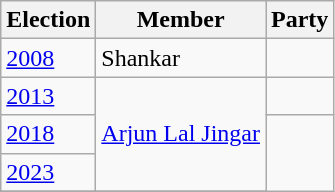<table class="wikitable sortable">
<tr>
<th>Election</th>
<th>Member</th>
<th colspan=2>Party</th>
</tr>
<tr>
<td><a href='#'>2008</a></td>
<td>Shankar</td>
<td></td>
</tr>
<tr>
<td><a href='#'>2013</a></td>
<td rowspan=3><a href='#'>Arjun Lal Jingar</a></td>
<td></td>
</tr>
<tr>
<td><a href='#'>2018</a></td>
</tr>
<tr>
<td><a href='#'>2023</a></td>
</tr>
<tr>
</tr>
</table>
